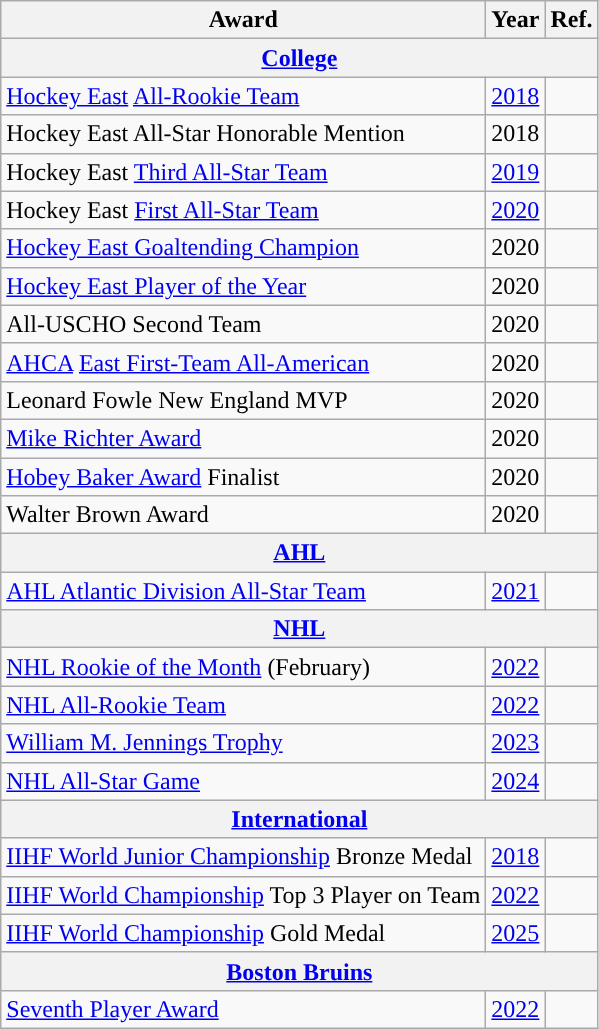<table class="wikitable">
<tr>
<th>Award</th>
<th>Year</th>
<th>Ref.</th>
</tr>
<tr>
<th colspan="3"><a href='#'>College</a></th>
</tr>
<tr>
<td><a href='#'>Hockey East</a> <a href='#'>All-Rookie Team</a></td>
<td><a href='#'>2018</a></td>
<td></td>
</tr>
<tr>
<td>Hockey East All-Star Honorable Mention</td>
<td>2018</td>
<td></td>
</tr>
<tr>
<td>Hockey East <a href='#'>Third All-Star Team</a></td>
<td><a href='#'>2019</a></td>
<td></td>
</tr>
<tr>
<td>Hockey East <a href='#'>First All-Star Team</a></td>
<td><a href='#'>2020</a></td>
<td></td>
</tr>
<tr>
<td><a href='#'>Hockey East Goaltending Champion</a></td>
<td>2020</td>
<td></td>
</tr>
<tr>
<td><a href='#'>Hockey East Player of the Year</a></td>
<td>2020</td>
<td></td>
</tr>
<tr>
<td>All-USCHO Second Team</td>
<td>2020</td>
<td></td>
</tr>
<tr>
<td><a href='#'>AHCA</a> <a href='#'>East First-Team All-American</a></td>
<td>2020</td>
<td></td>
</tr>
<tr>
<td>Leonard Fowle New England MVP</td>
<td>2020</td>
<td></td>
</tr>
<tr>
<td><a href='#'>Mike Richter Award</a></td>
<td>2020</td>
<td></td>
</tr>
<tr>
<td><a href='#'>Hobey Baker Award</a> Finalist</td>
<td>2020</td>
<td></td>
</tr>
<tr>
<td>Walter Brown Award</td>
<td>2020</td>
<td></td>
</tr>
<tr>
<th colspan="3"><a href='#'>AHL</a></th>
</tr>
<tr>
<td><a href='#'>AHL Atlantic Division All-Star Team</a></td>
<td><a href='#'>2021</a></td>
<td></td>
</tr>
<tr>
<th colspan="3"><a href='#'>NHL</a></th>
</tr>
<tr>
<td><a href='#'>NHL Rookie of the Month</a> (February)</td>
<td><a href='#'>2022</a></td>
<td></td>
</tr>
<tr>
<td><a href='#'>NHL All-Rookie Team</a></td>
<td><a href='#'>2022</a></td>
<td></td>
</tr>
<tr>
<td><a href='#'>William M. Jennings Trophy</a></td>
<td><a href='#'>2023</a></td>
<td></td>
</tr>
<tr>
<td><a href='#'>NHL All-Star Game</a></td>
<td><a href='#'>2024</a></td>
<td></td>
</tr>
<tr>
<th colspan="3"><a href='#'>International</a></th>
</tr>
<tr>
<td><a href='#'>IIHF World Junior Championship</a> Bronze Medal</td>
<td><a href='#'>2018</a></td>
<td></td>
</tr>
<tr>
<td><a href='#'>IIHF World Championship</a> Top 3 Player on Team</td>
<td><a href='#'>2022</a></td>
<td></td>
</tr>
<tr>
<td><a href='#'>IIHF World Championship</a> Gold Medal</td>
<td><a href='#'>2025</a></td>
<td></td>
</tr>
<tr>
<th colspan="3"><a href='#'>Boston Bruins</a></th>
</tr>
<tr>
<td><a href='#'>Seventh Player Award</a></td>
<td><a href='#'>2022</a></td>
<td></td>
</tr>
</table>
